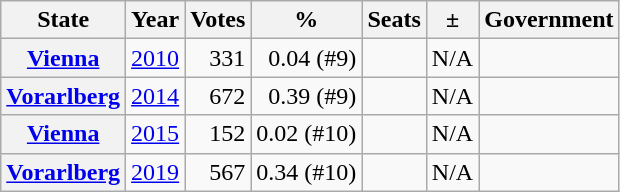<table class="wikitable sortable" style="text-align:right">
<tr>
<th>State</th>
<th>Year</th>
<th>Votes</th>
<th>%</th>
<th>Seats</th>
<th>±</th>
<th>Government</th>
</tr>
<tr>
<th><a href='#'>Vienna</a></th>
<td align="center"><a href='#'>2010</a></td>
<td>331</td>
<td>0.04 (#9)</td>
<td></td>
<td data-sort-value="0">N/A</td>
<td></td>
</tr>
<tr>
<th><a href='#'>Vorarlberg</a></th>
<td align="center"><a href='#'>2014</a></td>
<td>672</td>
<td>0.39 (#9)</td>
<td></td>
<td data-sort-value="0">N/A</td>
<td></td>
</tr>
<tr>
<th><a href='#'>Vienna</a></th>
<td align="center"><a href='#'>2015</a></td>
<td>152</td>
<td>0.02 (#10)</td>
<td></td>
<td data-sort-value="0">N/A</td>
<td></td>
</tr>
<tr>
<th><a href='#'>Vorarlberg</a></th>
<td align="center"><a href='#'>2019</a></td>
<td>567</td>
<td>0.34 (#10)</td>
<td></td>
<td data-sort-value="0">N/A</td>
<td></td>
</tr>
</table>
